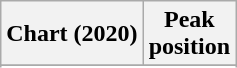<table class="wikitable sortable plainrowheaders" style="text-align:center">
<tr>
<th scope="col">Chart (2020)</th>
<th scope="col">Peak<br>position</th>
</tr>
<tr>
</tr>
<tr>
</tr>
<tr>
</tr>
<tr>
</tr>
</table>
